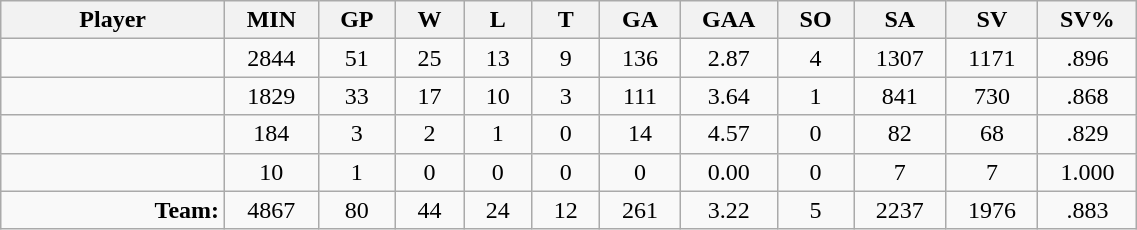<table class="wikitable sortable" width="60%">
<tr>
<th bgcolor="#DDDDFF" width="10%">Player</th>
<th width="3%" bgcolor="#DDDDFF" title="Minutes played">MIN</th>
<th width="3%" bgcolor="#DDDDFF" title="Games played in">GP</th>
<th width="3%" bgcolor="#DDDDFF" title="Wins">W</th>
<th width="3%" bgcolor="#DDDDFF"title="Losses">L</th>
<th width="3%" bgcolor="#DDDDFF" title="Ties">T</th>
<th width="3%" bgcolor="#DDDDFF" title="Goals against">GA</th>
<th width="3%" bgcolor="#DDDDFF" title="Goals against average">GAA</th>
<th width="3%" bgcolor="#DDDDFF"title="Shut-outs">SO</th>
<th width="3%" bgcolor="#DDDDFF" title="Shots against">SA</th>
<th width="3%" bgcolor="#DDDDFF" title="Shots saved">SV</th>
<th width="3%" bgcolor="#DDDDFF" title="Save percentage">SV%</th>
</tr>
<tr align="center">
<td align="right"></td>
<td>2844</td>
<td>51</td>
<td>25</td>
<td>13</td>
<td>9</td>
<td>136</td>
<td>2.87</td>
<td>4</td>
<td>1307</td>
<td>1171</td>
<td>.896</td>
</tr>
<tr align="center">
<td align="right"></td>
<td>1829</td>
<td>33</td>
<td>17</td>
<td>10</td>
<td>3</td>
<td>111</td>
<td>3.64</td>
<td>1</td>
<td>841</td>
<td>730</td>
<td>.868</td>
</tr>
<tr align="center">
<td align="right"></td>
<td>184</td>
<td>3</td>
<td>2</td>
<td>1</td>
<td>0</td>
<td>14</td>
<td>4.57</td>
<td>0</td>
<td>82</td>
<td>68</td>
<td>.829</td>
</tr>
<tr align="center">
<td align="right"></td>
<td>10</td>
<td>1</td>
<td>0</td>
<td>0</td>
<td>0</td>
<td>0</td>
<td>0.00</td>
<td>0</td>
<td>7</td>
<td>7</td>
<td>1.000</td>
</tr>
<tr align="center">
<td align="right"><strong>Team:</strong></td>
<td>4867</td>
<td>80</td>
<td>44</td>
<td>24</td>
<td>12</td>
<td>261</td>
<td>3.22</td>
<td>5</td>
<td>2237</td>
<td>1976</td>
<td>.883</td>
</tr>
</table>
